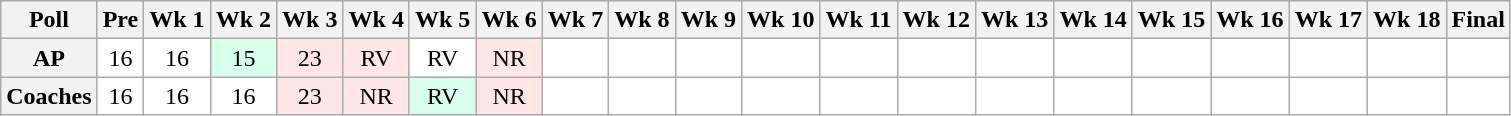<table class="wikitable" style="white-space:nowrap;">
<tr>
<th>Poll</th>
<th>Pre</th>
<th>Wk 1</th>
<th>Wk 2</th>
<th>Wk 3</th>
<th>Wk 4</th>
<th>Wk 5</th>
<th>Wk 6</th>
<th>Wk 7</th>
<th>Wk 8</th>
<th>Wk 9</th>
<th>Wk 10</th>
<th>Wk 11</th>
<th>Wk 12</th>
<th>Wk 13</th>
<th>Wk 14</th>
<th>Wk 15</th>
<th>Wk 16</th>
<th>Wk 17</th>
<th>Wk 18</th>
<th>Final</th>
</tr>
<tr style="text-align:center;">
<th>AP</th>
<td style="background:#FFF;">16</td>
<td style="background:#FFF;">16</td>
<td style="background:#D8FFEB;">15</td>
<td style="background:#FFE6E6;">23</td>
<td style="background:#FFE6E6;">RV</td>
<td style="background:#FFF;">RV</td>
<td style="background:#FFE6E6;">NR</td>
<td style="background:#FFF;"></td>
<td style="background:#FFF;"></td>
<td style="background:#FFF;"></td>
<td style="background:#FFF;"></td>
<td style="background:#FFF;"></td>
<td style="background:#FFF;"></td>
<td style="background:#FFF;"></td>
<td style="background:#FFF;"></td>
<td style="background:#FFF;"></td>
<td style="background:#FFF;"></td>
<td style="background:#FFF;"></td>
<td style="background:#FFF;"></td>
<td style="background:#FFF;"></td>
</tr>
<tr style="text-align:center;">
<th>Coaches</th>
<td style="background:#FFF;">16</td>
<td style="background:#FFF;">16</td>
<td style="background:#FFF;">16</td>
<td style="background:#FFE6E6;">23</td>
<td style="background:#FFE6E6;">NR</td>
<td style="background:#D8FFEB;">RV</td>
<td style="background:#FFE6E6;">NR</td>
<td style="background:#FFF;"></td>
<td style="background:#FFF;"></td>
<td style="background:#FFF;"></td>
<td style="background:#FFF;"></td>
<td style="background:#FFF;"></td>
<td style="background:#FFF;"></td>
<td style="background:#FFF;"></td>
<td style="background:#FFF;"></td>
<td style="background:#FFF;"></td>
<td style="background:#FFF;"></td>
<td style="background:#FFF;"></td>
<td style="background:#FFF;"></td>
<td style="background:#FFF;"></td>
</tr>
</table>
